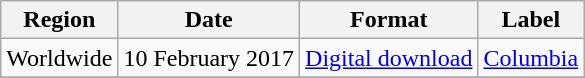<table class=wikitable>
<tr>
<th>Region</th>
<th>Date</th>
<th>Format</th>
<th>Label</th>
</tr>
<tr>
<td>Worldwide</td>
<td>10 February 2017</td>
<td><a href='#'>Digital download</a></td>
<td><a href='#'>Columbia</a></td>
</tr>
<tr>
</tr>
</table>
